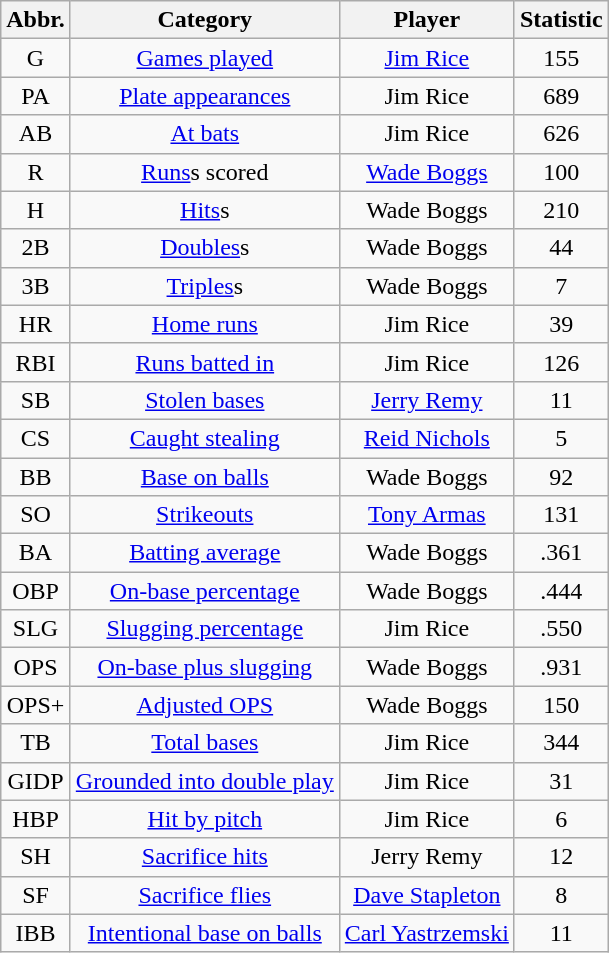<table class="wikitable sortable" style="text-align:center;">
<tr>
<th>Abbr.</th>
<th>Category</th>
<th>Player</th>
<th>Statistic</th>
</tr>
<tr>
<td>G</td>
<td><a href='#'>Games played</a></td>
<td><a href='#'>Jim Rice</a></td>
<td>155</td>
</tr>
<tr>
<td>PA</td>
<td><a href='#'>Plate appearances</a></td>
<td>Jim Rice</td>
<td>689</td>
</tr>
<tr>
<td>AB</td>
<td><a href='#'>At bats</a></td>
<td>Jim Rice</td>
<td>626</td>
</tr>
<tr>
<td>R</td>
<td><a href='#'>Runs</a>s scored</td>
<td><a href='#'>Wade Boggs</a></td>
<td>100</td>
</tr>
<tr>
<td>H</td>
<td><a href='#'>Hits</a>s</td>
<td>Wade Boggs</td>
<td>210</td>
</tr>
<tr>
<td>2B</td>
<td><a href='#'>Doubles</a>s</td>
<td>Wade Boggs</td>
<td>44</td>
</tr>
<tr>
<td>3B</td>
<td><a href='#'>Triples</a>s</td>
<td>Wade Boggs</td>
<td>7</td>
</tr>
<tr>
<td>HR</td>
<td><a href='#'>Home runs</a></td>
<td>Jim Rice</td>
<td>39</td>
</tr>
<tr>
<td>RBI</td>
<td><a href='#'>Runs batted in</a></td>
<td>Jim Rice</td>
<td>126</td>
</tr>
<tr>
<td>SB</td>
<td><a href='#'>Stolen bases</a></td>
<td><a href='#'>Jerry Remy</a></td>
<td>11</td>
</tr>
<tr>
<td>CS</td>
<td><a href='#'>Caught stealing</a></td>
<td><a href='#'>Reid Nichols</a></td>
<td>5</td>
</tr>
<tr>
<td>BB</td>
<td><a href='#'>Base on balls</a></td>
<td>Wade Boggs</td>
<td>92</td>
</tr>
<tr>
<td>SO</td>
<td><a href='#'>Strikeouts</a></td>
<td><a href='#'>Tony Armas</a></td>
<td>131</td>
</tr>
<tr>
<td>BA</td>
<td><a href='#'>Batting average</a></td>
<td>Wade Boggs</td>
<td>.361</td>
</tr>
<tr>
<td>OBP</td>
<td><a href='#'>On-base percentage</a></td>
<td>Wade Boggs</td>
<td>.444</td>
</tr>
<tr>
<td>SLG</td>
<td><a href='#'>Slugging percentage</a></td>
<td>Jim Rice</td>
<td>.550</td>
</tr>
<tr>
<td>OPS</td>
<td><a href='#'>On-base plus slugging</a></td>
<td>Wade Boggs</td>
<td>.931</td>
</tr>
<tr>
<td>OPS+</td>
<td><a href='#'>Adjusted OPS</a></td>
<td>Wade Boggs</td>
<td>150</td>
</tr>
<tr>
<td>TB</td>
<td><a href='#'>Total bases</a></td>
<td>Jim Rice</td>
<td>344</td>
</tr>
<tr>
<td>GIDP</td>
<td><a href='#'>Grounded into double play</a></td>
<td>Jim Rice</td>
<td>31</td>
</tr>
<tr>
<td>HBP</td>
<td><a href='#'>Hit by pitch</a></td>
<td>Jim Rice</td>
<td>6</td>
</tr>
<tr>
<td>SH</td>
<td><a href='#'>Sacrifice hits</a></td>
<td>Jerry Remy</td>
<td>12</td>
</tr>
<tr>
<td>SF</td>
<td><a href='#'>Sacrifice flies</a></td>
<td><a href='#'>Dave Stapleton</a></td>
<td>8</td>
</tr>
<tr>
<td>IBB</td>
<td><a href='#'>Intentional base on balls</a></td>
<td><a href='#'>Carl Yastrzemski</a></td>
<td>11</td>
</tr>
</table>
